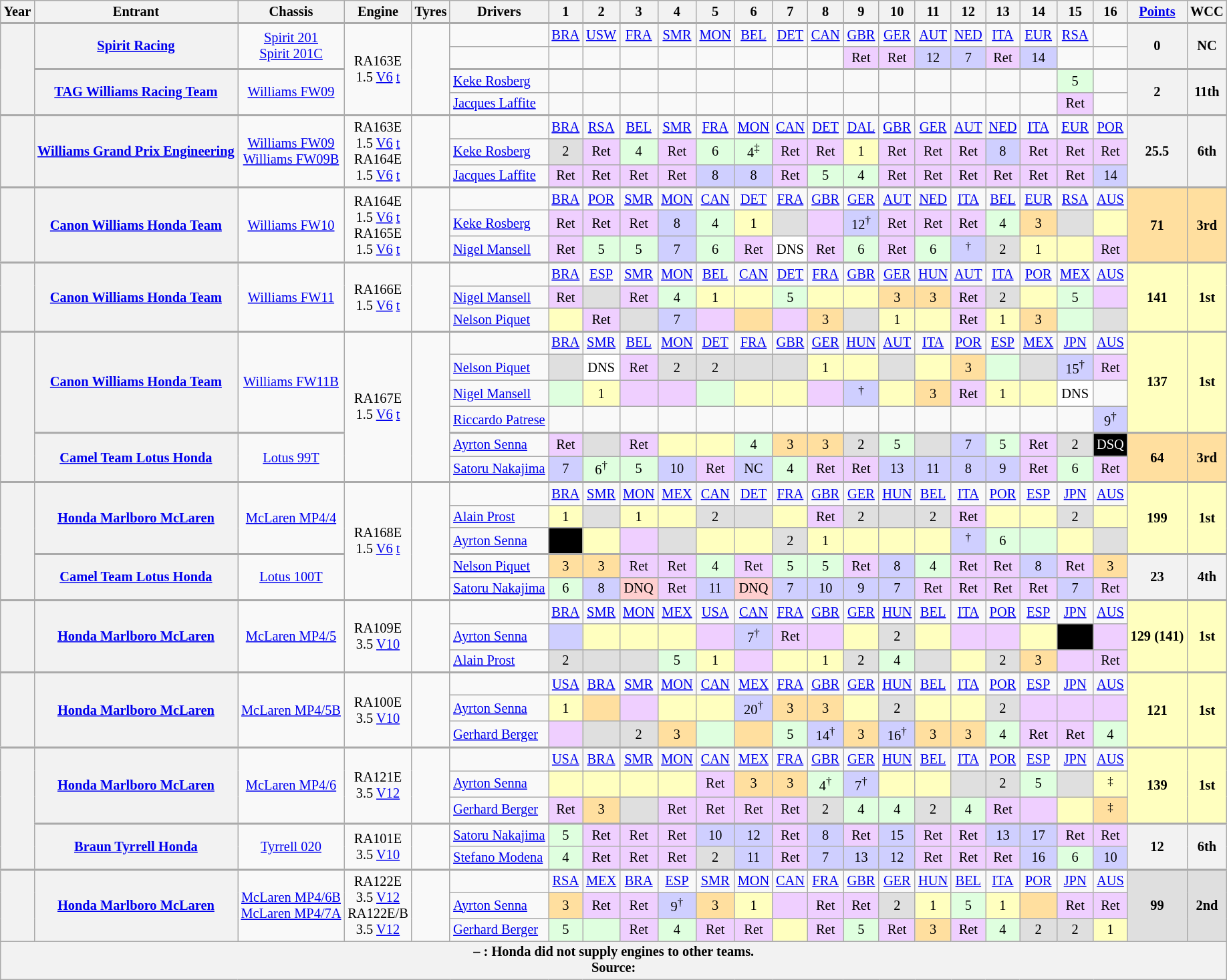<table class="wikitable" style="text-align:center; font-size:85%">
<tr>
<th>Year</th>
<th>Entrant</th>
<th>Chassis</th>
<th>Engine</th>
<th>Tyres</th>
<th>Drivers</th>
<th>1</th>
<th>2</th>
<th>3</th>
<th>4</th>
<th>5</th>
<th>6</th>
<th>7</th>
<th>8</th>
<th>9</th>
<th>10</th>
<th>11</th>
<th>12</th>
<th>13</th>
<th>14</th>
<th>15</th>
<th>16</th>
<th><a href='#'>Points</a></th>
<th>WCC</th>
</tr>
<tr style="border-top:2px solid #aaaaaa">
<th rowspan=4></th>
<th rowspan=2><a href='#'>Spirit Racing</a></th>
<td rowspan=2><a href='#'>Spirit 201</a><br><a href='#'>Spirit 201C</a></td>
<td rowspan=4>RA163E<br>1.5 <a href='#'>V6</a> <a href='#'>t</a></td>
<td rowspan=4></td>
<td></td>
<td><a href='#'>BRA</a></td>
<td><a href='#'>USW</a></td>
<td><a href='#'>FRA</a></td>
<td><a href='#'>SMR</a></td>
<td><a href='#'>MON</a></td>
<td><a href='#'>BEL</a></td>
<td><a href='#'>DET</a></td>
<td><a href='#'>CAN</a></td>
<td><a href='#'>GBR</a></td>
<td><a href='#'>GER</a></td>
<td><a href='#'>AUT</a></td>
<td><a href='#'>NED</a></td>
<td><a href='#'>ITA</a></td>
<td><a href='#'>EUR</a></td>
<td><a href='#'>RSA</a></td>
<td></td>
<th rowspan=2>0</th>
<th rowspan=2>NC</th>
</tr>
<tr>
<td style="text-align:left"></td>
<td></td>
<td></td>
<td></td>
<td></td>
<td></td>
<td></td>
<td></td>
<td></td>
<td style="background:#efcfff;">Ret</td>
<td style="background:#efcfff;">Ret</td>
<td style="background:#cfcfff;">12</td>
<td style="background:#cfcfff;">7</td>
<td style="background:#efcfff;">Ret</td>
<td style="background:#cfcfff;">14</td>
<td></td>
<td></td>
</tr>
<tr style="border-top:2px solid #aaaaaa">
<th rowspan=2><a href='#'>TAG Williams Racing Team</a></th>
<td rowspan=2><a href='#'>Williams FW09</a></td>
<td style="text-align:left"> <a href='#'>Keke Rosberg</a></td>
<td></td>
<td></td>
<td></td>
<td></td>
<td></td>
<td></td>
<td></td>
<td></td>
<td></td>
<td></td>
<td></td>
<td></td>
<td></td>
<td></td>
<td style="background:#dfffdf;">5</td>
<td></td>
<th rowspan=2>2</th>
<th rowspan=2>11th</th>
</tr>
<tr>
<td style="text-align:left"> <a href='#'>Jacques Laffite</a></td>
<td></td>
<td></td>
<td></td>
<td></td>
<td></td>
<td></td>
<td></td>
<td></td>
<td></td>
<td></td>
<td></td>
<td></td>
<td></td>
<td></td>
<td style="background:#efcfff;">Ret</td>
<td></td>
</tr>
<tr style="border-top:2px solid #aaaaaa">
<th rowspan=3></th>
<th rowspan=3><a href='#'>Williams Grand Prix Engineering</a></th>
<td rowspan=3><a href='#'>Williams FW09</a><br><a href='#'>Williams FW09B</a></td>
<td rowspan=3>RA163E<br>1.5 <a href='#'>V6</a> <a href='#'>t</a><br>RA164E<br>1.5 <a href='#'>V6</a> <a href='#'>t</a></td>
<td rowspan=3></td>
<td></td>
<td><a href='#'>BRA</a></td>
<td><a href='#'>RSA</a></td>
<td><a href='#'>BEL</a></td>
<td><a href='#'>SMR</a></td>
<td><a href='#'>FRA</a></td>
<td><a href='#'>MON</a></td>
<td><a href='#'>CAN</a></td>
<td><a href='#'>DET</a></td>
<td><a href='#'>DAL</a></td>
<td><a href='#'>GBR</a></td>
<td><a href='#'>GER</a></td>
<td><a href='#'>AUT</a></td>
<td><a href='#'>NED</a></td>
<td><a href='#'>ITA</a></td>
<td><a href='#'>EUR</a></td>
<td><a href='#'>POR</a></td>
<th rowspan=3>25.5</th>
<th rowspan=3>6th</th>
</tr>
<tr>
<td align="left"> <a href='#'>Keke Rosberg</a></td>
<td style="background:#dfdfdf;">2</td>
<td style="background:#efcfff;">Ret</td>
<td style="background:#dfffdf;">4</td>
<td style="background:#efcfff;">Ret</td>
<td style="background:#dfffdf;">6</td>
<td style="background:#dfffdf;">4<sup>‡</sup></td>
<td style="background:#efcfff;">Ret</td>
<td style="background:#efcfff;">Ret</td>
<td style="background:#ffffbf;">1</td>
<td style="background:#efcfff;">Ret</td>
<td style="background:#efcfff;">Ret</td>
<td style="background:#efcfff;">Ret</td>
<td style="background:#cfcfff;">8</td>
<td style="background:#efcfff;">Ret</td>
<td style="background:#efcfff;">Ret</td>
<td style="background:#efcfff;">Ret</td>
</tr>
<tr>
<td align="left"> <a href='#'>Jacques Laffite</a></td>
<td style="background:#efcfff;">Ret</td>
<td style="background:#efcfff;">Ret</td>
<td style="background:#efcfff;">Ret</td>
<td style="background:#efcfff;">Ret</td>
<td style="background:#cfcfff;">8</td>
<td style="background:#cfcfff;">8</td>
<td style="background:#efcfff;">Ret</td>
<td style="background:#dfffdf;">5</td>
<td style="background:#dfffdf;">4</td>
<td style="background:#efcfff;">Ret</td>
<td style="background:#efcfff;">Ret</td>
<td style="background:#efcfff;">Ret</td>
<td style="background:#efcfff;">Ret</td>
<td style="background:#efcfff;">Ret</td>
<td style="background:#efcfff;">Ret</td>
<td style="background:#cfcfff;">14</td>
</tr>
<tr style="border-top:2px solid #aaaaaa">
<th rowspan=3></th>
<th rowspan=3><a href='#'>Canon Williams Honda Team</a></th>
<td rowspan=3><a href='#'>Williams FW10</a></td>
<td rowspan=3>RA164E<br>1.5 <a href='#'>V6</a> <a href='#'>t</a><br>RA165E<br>1.5 <a href='#'>V6</a> <a href='#'>t</a></td>
<td rowspan=3></td>
<td></td>
<td><a href='#'>BRA</a></td>
<td><a href='#'>POR</a></td>
<td><a href='#'>SMR</a></td>
<td><a href='#'>MON</a></td>
<td><a href='#'>CAN</a></td>
<td><a href='#'>DET</a></td>
<td><a href='#'>FRA</a></td>
<td><a href='#'>GBR</a></td>
<td><a href='#'>GER</a></td>
<td><a href='#'>AUT</a></td>
<td><a href='#'>NED</a></td>
<td><a href='#'>ITA</a></td>
<td><a href='#'>BEL</a></td>
<td><a href='#'>EUR</a></td>
<td><a href='#'>RSA</a></td>
<td><a href='#'>AUS</a></td>
<td rowspan=3 style="background:#ffdf9f;"><strong>71</strong></td>
<td rowspan=3 style="background:#ffdf9f;"><strong>3rd</strong></td>
</tr>
<tr>
<td align="left"> <a href='#'>Keke Rosberg</a></td>
<td style="background:#efcfff;">Ret</td>
<td style="background:#efcfff;">Ret</td>
<td style="background:#efcfff;">Ret</td>
<td style="background:#cfcfff;">8</td>
<td style="background:#dfffdf;">4</td>
<td style="background:#ffffbf;">1</td>
<td style="background:#dfdfdf;"></td>
<td style="background:#efcfff;"></td>
<td style="background:#cfcfff;">12<sup>†</sup></td>
<td style="background:#efcfff;">Ret</td>
<td style="background:#efcfff;">Ret</td>
<td style="background:#efcfff;">Ret</td>
<td style="background:#dfffdf;">4</td>
<td style="background:#ffdf9f;">3</td>
<td style="background:#dfdfdf;"></td>
<td style="background:#ffffbf;"></td>
</tr>
<tr>
<td align="left"> <a href='#'>Nigel Mansell</a></td>
<td style="background:#efcfff;">Ret</td>
<td style="background:#dfffdf;">5</td>
<td style="background:#dfffdf;">5</td>
<td style="background:#cfcfff;">7</td>
<td style="background:#dfffdf;">6</td>
<td style="background:#efcfff;">Ret</td>
<td style="background:#ffffff;">DNS</td>
<td style="background:#efcfff;">Ret</td>
<td style="background:#dfffdf;">6</td>
<td style="background:#efcfff;">Ret</td>
<td style="background:#dfffdf;">6</td>
<td style="background:#cfcfff;"><sup>†</sup></td>
<td style="background:#dfdfdf;">2</td>
<td style="background:#ffffbf;">1</td>
<td style="background:#ffffbf;"></td>
<td style="background:#efcfff;">Ret</td>
</tr>
<tr style="border-top:2px solid #aaaaaa">
<th rowspan=3></th>
<th rowspan=3><a href='#'>Canon Williams Honda Team</a></th>
<td rowspan=3><a href='#'>Williams FW11</a></td>
<td rowspan=3>RA166E<br>1.5 <a href='#'>V6</a> <a href='#'>t</a></td>
<td rowspan=3></td>
<td></td>
<td><a href='#'>BRA</a></td>
<td><a href='#'>ESP</a></td>
<td><a href='#'>SMR</a></td>
<td><a href='#'>MON</a></td>
<td><a href='#'>BEL</a></td>
<td><a href='#'>CAN</a></td>
<td><a href='#'>DET</a></td>
<td><a href='#'>FRA</a></td>
<td><a href='#'>GBR</a></td>
<td><a href='#'>GER</a></td>
<td><a href='#'>HUN</a></td>
<td><a href='#'>AUT</a></td>
<td><a href='#'>ITA</a></td>
<td><a href='#'>POR</a></td>
<td><a href='#'>MEX</a></td>
<td><a href='#'>AUS</a></td>
<td rowspan=3 style="background:#ffffbf;"><strong>141</strong></td>
<td rowspan=3 style="background:#ffffbf;"><strong>1st</strong></td>
</tr>
<tr>
<td align="left"> <a href='#'>Nigel Mansell</a></td>
<td style="background:#efcfff;">Ret</td>
<td style="background:#dfdfdf;"></td>
<td style="background:#efcfff;">Ret</td>
<td style="background:#dfffdf;">4</td>
<td style="background:#ffffbf;">1</td>
<td style="background:#ffffbf;"></td>
<td style="background:#dfffdf;">5</td>
<td style="background:#ffffbf;"></td>
<td style="background:#ffffbf;"></td>
<td style="background:#ffdf9f;">3</td>
<td style="background:#ffdf9f;">3</td>
<td style="background:#efcfff;">Ret</td>
<td style="background:#dfdfdf;">2</td>
<td style="background:#ffffbf;"></td>
<td style="background:#dfffdf;">5</td>
<td style="background:#efcfff;"></td>
</tr>
<tr>
<td align="left"> <a href='#'>Nelson Piquet</a></td>
<td style="background:#ffffbf;"></td>
<td style="background:#efcfff;">Ret</td>
<td style="background:#dfdfdf;"></td>
<td style="background:#cfcfff;">7</td>
<td style="background:#efcfff;"></td>
<td style="background:#ffdf9f;"></td>
<td style="background:#efcfff;"></td>
<td style="background:#ffdf9f;">3</td>
<td style="background:#dfdfdf;"></td>
<td style="background:#ffffbf;">1</td>
<td style="background:#ffffbf;"></td>
<td style="background:#efcfff;">Ret</td>
<td style="background:#ffffbf;">1</td>
<td style="background:#ffdf9f;">3</td>
<td style="background:#dfffdf;"></td>
<td style="background:#dfdfdf;"></td>
</tr>
<tr style="border-top:2px solid #aaaaaa">
<th rowspan=6></th>
<th rowspan=4><a href='#'>Canon Williams Honda Team</a></th>
<td rowspan=4><a href='#'>Williams FW11B</a></td>
<td rowspan=6>RA167E<br>1.5 <a href='#'>V6</a> <a href='#'>t</a></td>
<td rowspan=6></td>
<td></td>
<td><a href='#'>BRA</a></td>
<td><a href='#'>SMR</a></td>
<td><a href='#'>BEL</a></td>
<td><a href='#'>MON</a></td>
<td><a href='#'>DET</a></td>
<td><a href='#'>FRA</a></td>
<td><a href='#'>GBR</a></td>
<td><a href='#'>GER</a></td>
<td><a href='#'>HUN</a></td>
<td><a href='#'>AUT</a></td>
<td><a href='#'>ITA</a></td>
<td><a href='#'>POR</a></td>
<td><a href='#'>ESP</a></td>
<td><a href='#'>MEX</a></td>
<td><a href='#'>JPN</a></td>
<td><a href='#'>AUS</a></td>
<td rowspan=4 style="background:#ffffbf;"><strong>137</strong></td>
<td rowspan=4 style="background:#ffffbf;"><strong>1st</strong></td>
</tr>
<tr>
<td align="left"> <a href='#'>Nelson Piquet</a></td>
<td style="background:#dfdfdf;"></td>
<td style="background:#ffffff;">DNS</td>
<td style="background:#efcfff;">Ret</td>
<td style="background:#dfdfdf;">2</td>
<td style="background:#dfdfdf;">2</td>
<td style="background:#dfdfdf;"></td>
<td style="background:#dfdfdf;"></td>
<td style="background:#ffffbf;">1</td>
<td style="background:#ffffbf;"></td>
<td style="background:#dfdfdf;"></td>
<td style="background:#ffffbf;"></td>
<td style="background:#ffdf9f;">3</td>
<td style="background:#dfffdf;"></td>
<td style="background:#dfdfdf;"></td>
<td style="background:#cfcfff;">15<sup>†</sup></td>
<td style="background:#efcfff;">Ret</td>
</tr>
<tr>
<td align="left"> <a href='#'>Nigel Mansell</a></td>
<td style="background:#dfffdf;"></td>
<td style="background:#ffffbf;">1</td>
<td style="background:#efcfff;"></td>
<td style="background:#efcfff;"></td>
<td style="background:#dfffdf;"></td>
<td style="background:#ffffbf;"></td>
<td style="background:#ffffbf;"></td>
<td style="background:#efcfff;"></td>
<td style="background:#cfcfff;"><sup>†</sup></td>
<td style="background:#ffffbf;"></td>
<td style="background:#ffdf9f;">3</td>
<td style="background:#efcfff;">Ret</td>
<td style="background:#ffffbf;">1</td>
<td style="background:#ffffbf;"></td>
<td style="background:#ffffff;">DNS</td>
<td></td>
</tr>
<tr>
<td style="text-align:left"> <a href='#'>Riccardo Patrese</a></td>
<td></td>
<td></td>
<td></td>
<td></td>
<td></td>
<td></td>
<td></td>
<td></td>
<td></td>
<td></td>
<td></td>
<td></td>
<td></td>
<td></td>
<td></td>
<td style="background:#cfcfff;">9<sup>†</sup></td>
</tr>
<tr style="border-top:2px solid #aaaaaa">
<th rowspan=2><a href='#'>Camel Team Lotus Honda</a></th>
<td rowspan=2><a href='#'>Lotus 99T</a></td>
<td align="left"> <a href='#'>Ayrton Senna</a></td>
<td style="background:#efcfff;">Ret</td>
<td style="background:#dfdfdf;"></td>
<td style="background:#efcfff;">Ret</td>
<td style="background:#ffffbf;"></td>
<td style="background:#ffffbf;"></td>
<td style="background:#dfffdf;">4</td>
<td style="background:#ffdf9f;">3</td>
<td style="background:#ffdf9f;">3</td>
<td style="background:#dfdfdf;">2</td>
<td style="background:#dfffdf;">5</td>
<td style="background:#dfdfdf;"></td>
<td style="background:#cfcfff;">7</td>
<td style="background:#dfffdf;">5</td>
<td style="background:#efcfff;">Ret</td>
<td style="background:#dfdfdf;">2</td>
<td style="background:#000000; color:white">DSQ</td>
<td rowspan=2 style="background:#ffdf9f;"><strong>64</strong></td>
<td rowspan=2 style="background:#ffdf9f;"><strong>3rd</strong></td>
</tr>
<tr>
<td align="left"> <a href='#'>Satoru Nakajima</a></td>
<td style="background:#cfcfff;">7</td>
<td style="background:#dfffdf;">6<sup>†</sup></td>
<td style="background:#dfffdf;">5</td>
<td style="background:#cfcfff;">10</td>
<td style="background:#efcfff;">Ret</td>
<td style="background:#cfcfff;">NC</td>
<td style="background:#dfffdf;">4</td>
<td style="background:#efcfff;">Ret</td>
<td style="background:#efcfff;">Ret</td>
<td style="background:#cfcfff;">13</td>
<td style="background:#cfcfff;">11</td>
<td style="background:#cfcfff;">8</td>
<td style="background:#cfcfff;">9</td>
<td style="background:#efcfff;">Ret</td>
<td style="background:#dfffdf;">6</td>
<td style="background:#efcfff;">Ret</td>
</tr>
<tr style="border-top:2px solid #aaaaaa">
<th rowspan=5></th>
<th rowspan=3><a href='#'>Honda Marlboro McLaren</a></th>
<td rowspan=3><a href='#'>McLaren MP4/4</a></td>
<td rowspan=5>RA168E<br>1.5 <a href='#'>V6</a> <a href='#'>t</a></td>
<td rowspan=5></td>
<td></td>
<td><a href='#'>BRA</a></td>
<td><a href='#'>SMR</a></td>
<td><a href='#'>MON</a></td>
<td><a href='#'>MEX</a></td>
<td><a href='#'>CAN</a></td>
<td><a href='#'>DET</a></td>
<td><a href='#'>FRA</a></td>
<td><a href='#'>GBR</a></td>
<td><a href='#'>GER</a></td>
<td><a href='#'>HUN</a></td>
<td><a href='#'>BEL</a></td>
<td><a href='#'>ITA</a></td>
<td><a href='#'>POR</a></td>
<td><a href='#'>ESP</a></td>
<td><a href='#'>JPN</a></td>
<td><a href='#'>AUS</a></td>
<td rowspan=3 style="background:#ffffbf;"><strong>199</strong></td>
<td rowspan=3 style="background:#ffffbf;"><strong>1st</strong></td>
</tr>
<tr>
<td align="left"> <a href='#'>Alain Prost</a></td>
<td style="background:#ffffbf;">1</td>
<td style="background:#dfdfdf;"></td>
<td style="background:#ffffbf;">1</td>
<td style="background:#ffffbf;"></td>
<td style="background:#dfdfdf;">2</td>
<td style="background:#dfdfdf;"></td>
<td style="background:#ffffbf;"></td>
<td style="background:#efcfff;">Ret</td>
<td style="background:#dfdfdf;">2</td>
<td style="background:#dfdfdf;"></td>
<td style="background:#dfdfdf;">2</td>
<td style="background:#efcfff;">Ret</td>
<td style="background:#ffffbf;"></td>
<td style="background:#ffffbf;"></td>
<td style="background:#dfdfdf;">2</td>
<td style="background:#ffffbf;"></td>
</tr>
<tr>
<td align="left"> <a href='#'>Ayrton Senna</a></td>
<td style="background:#000000; color:white"></td>
<td style="background:#ffffbf;"></td>
<td style="background:#efcfff;"></td>
<td style="background:#dfdfdf;"></td>
<td style="background:#ffffbf;"></td>
<td style="background:#ffffbf;"></td>
<td style="background:#dfdfdf;">2</td>
<td style="background:#ffffbf;">1</td>
<td style="background:#ffffbf;"></td>
<td style="background:#ffffbf;"></td>
<td style="background:#ffffbf;"></td>
<td style="background:#cfcfff;"><sup>†</sup></td>
<td style="background:#dfffdf;">6</td>
<td style="background:#dfffdf;"></td>
<td style="background:#ffffbf;"></td>
<td style="background:#dfdfdf;"></td>
</tr>
<tr style="border-top:2px solid #aaaaaa">
<th rowspan=2><a href='#'>Camel Team Lotus Honda</a></th>
<td rowspan=2><a href='#'>Lotus 100T</a></td>
<td align="left"> <a href='#'>Nelson Piquet</a></td>
<td style="background:#ffdf9f;">3</td>
<td style="background:#ffdf9f;">3</td>
<td style="background:#efcfff;">Ret</td>
<td style="background:#efcfff;">Ret</td>
<td style="background:#dfffdf;">4</td>
<td style="background:#efcfff;">Ret</td>
<td style="background:#dfffdf;">5</td>
<td style="background:#dfffdf;">5</td>
<td style="background:#efcfff;">Ret</td>
<td style="background:#cfcfff;">8</td>
<td style="background:#dfffdf;">4</td>
<td style="background:#efcfff;">Ret</td>
<td style="background:#efcfff;">Ret</td>
<td style="background:#cfcfff;">8</td>
<td style="background:#efcfff;">Ret</td>
<td style="background:#ffdf9f;">3</td>
<th rowspan=2>23</th>
<th rowspan=2>4th</th>
</tr>
<tr>
<td align="left"> <a href='#'>Satoru Nakajima</a></td>
<td style="background:#dfffdf;">6</td>
<td style="background:#cfcfff;">8</td>
<td style="background:#ffcfcf;">DNQ</td>
<td style="background:#efcfff;">Ret</td>
<td style="background:#cfcfff;">11</td>
<td style="background:#ffcfcf;">DNQ</td>
<td style="background:#cfcfff;">7</td>
<td style="background:#cfcfff;">10</td>
<td style="background:#cfcfff;">9</td>
<td style="background:#cfcfff;">7</td>
<td style="background:#efcfff;">Ret</td>
<td style="background:#efcfff;">Ret</td>
<td style="background:#efcfff;">Ret</td>
<td style="background:#efcfff;">Ret</td>
<td style="background:#cfcfff;">7</td>
<td style="background:#efcfff;">Ret</td>
</tr>
<tr style="border-top:2px solid #aaaaaa">
<th rowspan=3></th>
<th rowspan=3><a href='#'>Honda Marlboro McLaren</a></th>
<td rowspan=3><a href='#'>McLaren MP4/5</a></td>
<td rowspan=3>RA109E<br>3.5 <a href='#'>V10</a></td>
<td rowspan=3></td>
<td></td>
<td><a href='#'>BRA</a></td>
<td><a href='#'>SMR</a></td>
<td><a href='#'>MON</a></td>
<td><a href='#'>MEX</a></td>
<td><a href='#'>USA</a></td>
<td><a href='#'>CAN</a></td>
<td><a href='#'>FRA</a></td>
<td><a href='#'>GBR</a></td>
<td><a href='#'>GER</a></td>
<td><a href='#'>HUN</a></td>
<td><a href='#'>BEL</a></td>
<td><a href='#'>ITA</a></td>
<td><a href='#'>POR</a></td>
<td><a href='#'>ESP</a></td>
<td><a href='#'>JPN</a></td>
<td><a href='#'>AUS</a></td>
<td rowspan=3 style="background:#ffffbf;"><strong>129 (141)</strong></td>
<td rowspan=3 style="background:#ffffbf;"><strong>1st</strong></td>
</tr>
<tr>
<td align="left"> <a href='#'>Ayrton Senna</a></td>
<td style="background:#cfcfff;"></td>
<td style="background:#ffffbf;"></td>
<td style="background:#ffffbf;"></td>
<td style="background:#ffffbf;"></td>
<td style="background:#efcfff;"></td>
<td style="background:#cfcfff;">7<sup>†</sup></td>
<td style="background:#efcfff;">Ret</td>
<td style="background:#efcfff;"></td>
<td style="background:#ffffbf;"></td>
<td style="background:#dfdfdf;">2</td>
<td style="background:#ffffbf;"></td>
<td style="background:#efcfff;"></td>
<td style="background:#efcfff;"></td>
<td style="background:#ffffbf;"></td>
<td style="background:#000000; color:white"></td>
<td style="background:#efcfff;"></td>
</tr>
<tr>
<td align="left"> <a href='#'>Alain Prost</a></td>
<td style="background:#dfdfdf;">2</td>
<td style="background:#dfdfdf;"></td>
<td style="background:#dfdfdf;"></td>
<td style="background:#dfffdf;">5</td>
<td style="background:#ffffbf;">1</td>
<td style="background:#efcfff;"></td>
<td style="background:#ffffbf;"></td>
<td style="background:#ffffbf;">1</td>
<td style="background:#dfdfdf;">2</td>
<td style="background:#dfffdf;">4</td>
<td style="background:#dfdfdf;"></td>
<td style="background:#ffffbf;"></td>
<td style="background:#dfdfdf;">2</td>
<td style="background:#ffdf9f;">3</td>
<td style="background:#efcfff;"></td>
<td style="background:#efcfff;">Ret</td>
</tr>
<tr style="border-top:2px solid #aaaaaa">
<th rowspan=3></th>
<th rowspan=3><a href='#'>Honda Marlboro McLaren</a></th>
<td rowspan=3><a href='#'>McLaren MP4/5B</a></td>
<td rowspan=3>RA100E<br>3.5 <a href='#'>V10</a></td>
<td rowspan=3></td>
<td></td>
<td><a href='#'>USA</a></td>
<td><a href='#'>BRA</a></td>
<td><a href='#'>SMR</a></td>
<td><a href='#'>MON</a></td>
<td><a href='#'>CAN</a></td>
<td><a href='#'>MEX</a></td>
<td><a href='#'>FRA</a></td>
<td><a href='#'>GBR</a></td>
<td><a href='#'>GER</a></td>
<td><a href='#'>HUN</a></td>
<td><a href='#'>BEL</a></td>
<td><a href='#'>ITA</a></td>
<td><a href='#'>POR</a></td>
<td><a href='#'>ESP</a></td>
<td><a href='#'>JPN</a></td>
<td><a href='#'>AUS</a></td>
<td rowspan=3 style="background:#ffffbf;"><strong>121</strong></td>
<td rowspan=3 style="background:#ffffbf;"><strong>1st</strong></td>
</tr>
<tr>
<td align="left"> <a href='#'>Ayrton Senna</a></td>
<td style="background:#ffffbf;">1</td>
<td style="background:#ffdf9f;"></td>
<td style="background:#efcfff;"></td>
<td style="background:#ffffbf;"></td>
<td style="background:#ffffbf;"></td>
<td style="background:#cfcfff;">20<sup>†</sup></td>
<td style="background:#ffdf9f;">3</td>
<td style="background:#ffdf9f;">3</td>
<td style="background:#ffffbf;"></td>
<td style="background:#dfdfdf;">2</td>
<td style="background:#ffffbf;"></td>
<td style="background:#ffffbf;"></td>
<td style="background:#dfdfdf;">2</td>
<td style="background:#efcfff;"></td>
<td style="background:#efcfff;"></td>
<td style="background:#efcfff;"></td>
</tr>
<tr>
<td align="left"> <a href='#'>Gerhard Berger</a></td>
<td style="background:#efcfff;"></td>
<td style="background:#dfdfdf;"></td>
<td style="background:#dfdfdf;">2</td>
<td style="background:#ffdf9f;">3</td>
<td style="background:#dfffdf;"></td>
<td style="background:#ffdf9f;"></td>
<td style="background:#dfffdf;">5</td>
<td style="background:#cfcfff;">14<sup>†</sup></td>
<td style="background:#ffdf9f;">3</td>
<td style="background:#cfcfff;">16<sup>†</sup></td>
<td style="background:#ffdf9f;">3</td>
<td style="background:#ffdf9f;">3</td>
<td style="background:#dfffdf;">4</td>
<td style="background:#efcfff;">Ret</td>
<td style="background:#efcfff;">Ret</td>
<td style="background:#dfffdf;">4</td>
</tr>
<tr style="border-top:2px solid #aaaaaa">
<th rowspan=5></th>
<th rowspan=3><a href='#'>Honda Marlboro McLaren</a></th>
<td rowspan=3><a href='#'>McLaren MP4/6</a></td>
<td rowspan=3>RA121E<br>3.5 <a href='#'>V12</a></td>
<td rowspan=3></td>
<td></td>
<td><a href='#'>USA</a></td>
<td><a href='#'>BRA</a></td>
<td><a href='#'>SMR</a></td>
<td><a href='#'>MON</a></td>
<td><a href='#'>CAN</a></td>
<td><a href='#'>MEX</a></td>
<td><a href='#'>FRA</a></td>
<td><a href='#'>GBR</a></td>
<td><a href='#'>GER</a></td>
<td><a href='#'>HUN</a></td>
<td><a href='#'>BEL</a></td>
<td><a href='#'>ITA</a></td>
<td><a href='#'>POR</a></td>
<td><a href='#'>ESP</a></td>
<td><a href='#'>JPN</a></td>
<td><a href='#'>AUS</a></td>
<td rowspan=3 style="background:#ffffbf;"><strong>139</strong></td>
<td rowspan=3 style="background:#ffffbf;"><strong>1st</strong></td>
</tr>
<tr>
<td align="left"> <a href='#'>Ayrton Senna</a></td>
<td style="background:#ffffbf;"></td>
<td style="background:#ffffbf;"></td>
<td style="background:#ffffbf;"></td>
<td style="background:#ffffbf;"></td>
<td style="background:#efcfff;">Ret</td>
<td style="background:#ffdf9f;">3</td>
<td style="background:#ffdf9f;">3</td>
<td style="background:#dfffdf;">4<sup>†</sup></td>
<td style="background:#cfcfff;">7<sup>†</sup></td>
<td style="background:#ffffbf;"></td>
<td style="background:#ffffbf;"></td>
<td style="background:#dfdfdf;"></td>
<td style="background:#dfdfdf;">2</td>
<td style="background:#dfffdf;">5</td>
<td style="background:#dfdfdf;"></td>
<td style="background:#ffffbf;"><sup>‡</sup></td>
</tr>
<tr>
<td align="left"> <a href='#'>Gerhard Berger</a></td>
<td style="background:#efcfff;">Ret</td>
<td style="background:#ffdf9f;">3</td>
<td style="background:#dfdfdf;"></td>
<td style="background:#efcfff;">Ret</td>
<td style="background:#efcfff;">Ret</td>
<td style="background:#efcfff;">Ret</td>
<td style="background:#efcfff;">Ret</td>
<td style="background:#dfdfdf;">2</td>
<td style="background:#dfffdf;">4</td>
<td style="background:#dfffdf;">4</td>
<td style="background:#dfdfdf;">2</td>
<td style="background:#dfffdf;">4</td>
<td style="background:#efcfff;">Ret</td>
<td style="background:#efcfff;"></td>
<td style="background:#ffffbf;"></td>
<td style="background:#ffdf9f;"><sup>‡</sup></td>
</tr>
<tr style="border-top:2px solid #aaaaaa">
<th rowspan=2><a href='#'>Braun Tyrrell Honda</a></th>
<td rowspan=2><a href='#'>Tyrrell 020</a></td>
<td rowspan=2>RA101E<br>3.5 <a href='#'>V10</a></td>
<td rowspan=2 align="center"></td>
<td align="left"> <a href='#'>Satoru Nakajima</a></td>
<td style="background:#dfffdf;">5</td>
<td style="background:#efcfff;">Ret</td>
<td style="background:#efcfff;">Ret</td>
<td style="background:#efcfff;">Ret</td>
<td style="background:#cfcfff;">10</td>
<td style="background:#cfcfff;">12</td>
<td style="background:#efcfff;">Ret</td>
<td style="background:#cfcfff;">8</td>
<td style="background:#efcfff;">Ret</td>
<td style="background:#cfcfff;">15</td>
<td style="background:#efcfff;">Ret</td>
<td style="background:#efcfff;">Ret</td>
<td style="background:#cfcfff;">13</td>
<td style="background:#cfcfff;">17</td>
<td style="background:#efcfff;">Ret</td>
<td style="background:#efcfff;">Ret</td>
<th rowspan=2>12</th>
<th rowspan=2>6th</th>
</tr>
<tr>
<td align="left"> <a href='#'>Stefano Modena</a></td>
<td style="background:#dfffdf;">4</td>
<td style="background:#efcfff;">Ret</td>
<td style="background:#efcfff;">Ret</td>
<td style="background:#efcfff;">Ret</td>
<td style="background:#dfdfdf;">2</td>
<td style="background:#cfcfff;">11</td>
<td style="background:#efcfff;">Ret</td>
<td style="background:#cfcfff;">7</td>
<td style="background:#cfcfff;">13</td>
<td style="background:#cfcfff;">12</td>
<td style="background:#efcfff;">Ret</td>
<td style="background:#efcfff;">Ret</td>
<td style="background:#efcfff;">Ret</td>
<td style="background:#cfcfff;">16</td>
<td style="background:#dfffdf;">6</td>
<td style="background:#cfcfff;">10</td>
</tr>
<tr style="border-top:2px solid #aaaaaa">
<th rowspan=3></th>
<th rowspan=3><a href='#'>Honda Marlboro McLaren</a></th>
<td rowspan=3><a href='#'>McLaren MP4/6B</a><br><a href='#'>McLaren MP4/7A</a></td>
<td rowspan=3>RA122E<br>3.5 <a href='#'>V12</a><br>RA122E/B<br>3.5 <a href='#'>V12</a></td>
<td rowspan=3></td>
<td></td>
<td><a href='#'>RSA</a></td>
<td><a href='#'>MEX</a></td>
<td><a href='#'>BRA</a></td>
<td><a href='#'>ESP</a></td>
<td><a href='#'>SMR</a></td>
<td><a href='#'>MON</a></td>
<td><a href='#'>CAN</a></td>
<td><a href='#'>FRA</a></td>
<td><a href='#'>GBR</a></td>
<td><a href='#'>GER</a></td>
<td><a href='#'>HUN</a></td>
<td><a href='#'>BEL</a></td>
<td><a href='#'>ITA</a></td>
<td><a href='#'>POR</a></td>
<td><a href='#'>JPN</a></td>
<td><a href='#'>AUS</a></td>
<td rowspan=3 style="background:#dfdfdf;"><strong>99</strong></td>
<td rowspan=3 style="background:#dfdfdf;"><strong>2nd</strong></td>
</tr>
<tr>
<td align="left"> <a href='#'>Ayrton Senna</a></td>
<td style="background:#ffdf9f;">3</td>
<td style="background:#efcfff;">Ret</td>
<td style="background:#efcfff;">Ret</td>
<td style="background:#cfcfff;">9<sup>†</sup></td>
<td style="background:#ffdf9f;">3</td>
<td style="background:#ffffbf;">1</td>
<td style="background:#efcfff;"></td>
<td style="background:#efcfff;">Ret</td>
<td style="background:#efcfff;">Ret</td>
<td style="background:#dfdfdf;">2</td>
<td style="background:#ffffbf;">1</td>
<td style="background:#dfffdf;">5</td>
<td style="background:#ffffbf;">1</td>
<td style="background:#ffdf9f;"></td>
<td style="background:#efcfff;">Ret</td>
<td style="background:#efcfff;">Ret</td>
</tr>
<tr>
<td align="left"> <a href='#'>Gerhard Berger</a></td>
<td style="background:#dfffdf;">5</td>
<td style="background:#dfffdf;"></td>
<td style="background:#efcfff;">Ret</td>
<td style="background:#dfffdf;">4</td>
<td style="background:#efcfff;">Ret</td>
<td style="background:#efcfff;">Ret</td>
<td style="background:#ffffbf;"></td>
<td style="background:#efcfff;">Ret</td>
<td style="background:#dfffdf;">5</td>
<td style="background:#efcfff;">Ret</td>
<td style="background:#ffdf9f;">3</td>
<td style="background:#efcfff;">Ret</td>
<td style="background:#dfffdf;">4</td>
<td style="background:#dfdfdf;">2</td>
<td style="background:#dfdfdf;">2</td>
<td style="background:#ffffbf;">1</td>
</tr>
<tr>
<th colspan="24"> – : Honda did not supply engines to other teams.<br>Source:</th>
</tr>
</table>
